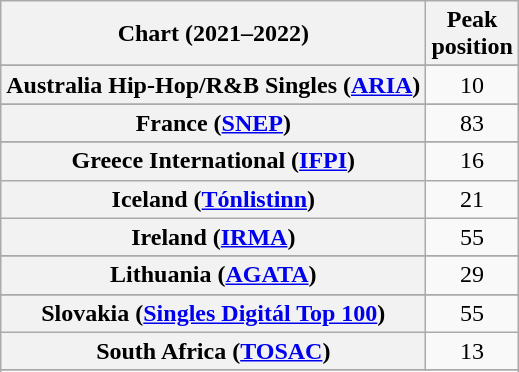<table class="wikitable sortable plainrowheaders" style="text-align:center">
<tr>
<th scope="col">Chart (2021–2022)</th>
<th scope="col">Peak<br>position</th>
</tr>
<tr>
</tr>
<tr>
<th scope="row">Australia Hip-Hop/R&B Singles (<a href='#'>ARIA</a>)</th>
<td>10</td>
</tr>
<tr>
</tr>
<tr>
<th scope="row">France (<a href='#'>SNEP</a>)</th>
<td>83</td>
</tr>
<tr>
</tr>
<tr>
<th scope="row">Greece International (<a href='#'>IFPI</a>)</th>
<td>16</td>
</tr>
<tr>
<th scope="row">Iceland (<a href='#'>Tónlistinn</a>)</th>
<td>21</td>
</tr>
<tr>
<th scope="row">Ireland (<a href='#'>IRMA</a>)</th>
<td>55</td>
</tr>
<tr>
</tr>
<tr>
<th scope="row">Lithuania (<a href='#'>AGATA</a>)</th>
<td>29</td>
</tr>
<tr>
</tr>
<tr>
</tr>
<tr>
</tr>
<tr>
<th scope="row">Slovakia (<a href='#'>Singles Digitál Top 100</a>)</th>
<td>55</td>
</tr>
<tr>
<th scope="row">South Africa (<a href='#'>TOSAC</a>)</th>
<td>13</td>
</tr>
<tr>
</tr>
<tr>
</tr>
<tr>
</tr>
<tr>
</tr>
<tr>
</tr>
<tr>
</tr>
</table>
